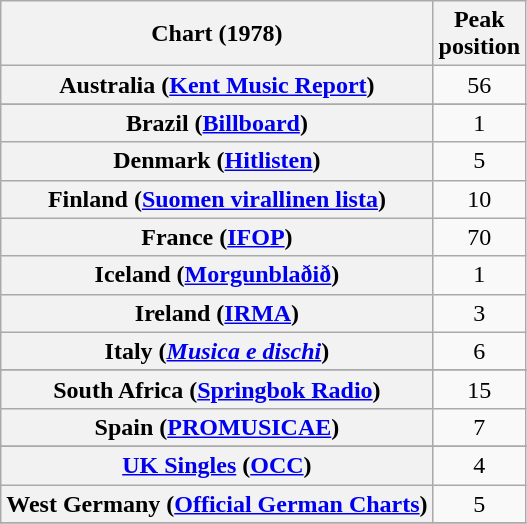<table class="wikitable sortable plainrowheaders" style="text-align:center">
<tr>
<th>Chart (1978)</th>
<th>Peak<br>position</th>
</tr>
<tr>
<th scope="row">Australia (<a href='#'>Kent Music Report</a>)</th>
<td>56</td>
</tr>
<tr>
</tr>
<tr>
<th scope="row">Brazil (<a href='#'>Billboard</a>)</th>
<td style="text-align:center;">1</td>
</tr>
<tr>
<th scope="row">Denmark (<a href='#'>Hitlisten</a>)</th>
<td style="text-align:center;">5</td>
</tr>
<tr>
<th scope="row">Finland (<a href='#'>Suomen virallinen lista</a>)</th>
<td>10</td>
</tr>
<tr>
<th scope="row">France (<a href='#'>IFOP</a>)</th>
<td align="center">70</td>
</tr>
<tr>
<th scope="row">Iceland (<a href='#'>Morgunblaðið</a>)</th>
<td>1</td>
</tr>
<tr>
<th scope="row">Ireland (<a href='#'>IRMA</a>)</th>
<td>3</td>
</tr>
<tr>
<th scope="row">Italy (<em><a href='#'>Musica e dischi</a></em>)</th>
<td>6</td>
</tr>
<tr>
</tr>
<tr>
<th scope="row">South Africa (<a href='#'>Springbok Radio</a>) </th>
<td>15</td>
</tr>
<tr>
<th scope="row">Spain (<a href='#'>PROMUSICAE</a>)</th>
<td align="center">7</td>
</tr>
<tr>
</tr>
<tr>
</tr>
<tr>
<th scope="row"><a href='#'>UK Singles</a> (<a href='#'>OCC</a>)</th>
<td>4</td>
</tr>
<tr>
<th scope="row">West Germany (<a href='#'>Official German Charts</a>)</th>
<td>5</td>
</tr>
<tr>
</tr>
</table>
